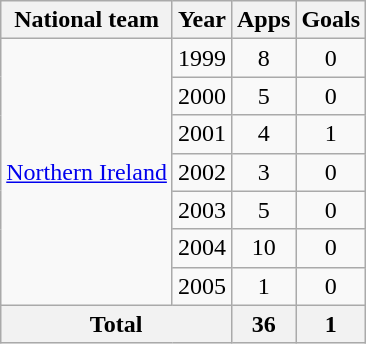<table class="wikitable" style="text-align:center">
<tr>
<th>National team</th>
<th>Year</th>
<th>Apps</th>
<th>Goals</th>
</tr>
<tr>
<td rowspan="7"><a href='#'>Northern Ireland</a></td>
<td>1999</td>
<td>8</td>
<td>0</td>
</tr>
<tr>
<td>2000</td>
<td>5</td>
<td>0</td>
</tr>
<tr>
<td>2001</td>
<td>4</td>
<td>1</td>
</tr>
<tr>
<td>2002</td>
<td>3</td>
<td>0</td>
</tr>
<tr>
<td>2003</td>
<td>5</td>
<td>0</td>
</tr>
<tr>
<td>2004</td>
<td>10</td>
<td>0</td>
</tr>
<tr>
<td>2005</td>
<td>1</td>
<td>0</td>
</tr>
<tr>
<th colspan="2">Total</th>
<th>36</th>
<th>1</th>
</tr>
</table>
